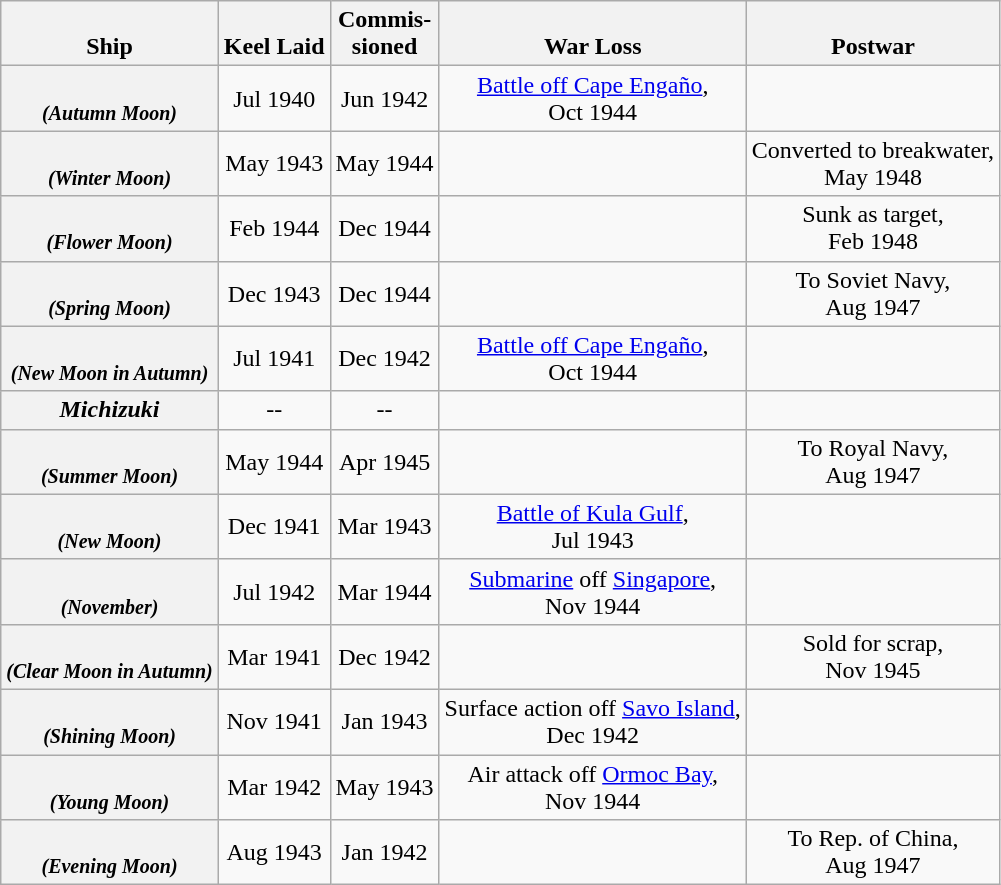<table class="wikitable plainrowheaders" style="text-align: center;">
<tr valign="bottom">
<th scope="col">Ship</th>
<th scope="col">Keel Laid</th>
<th scope="col">Commis-<br>sioned</th>
<th scope="col">War Loss</th>
<th scope="col">Postwar</th>
</tr>
<tr>
<th><br><small><em>(Autumn Moon)</em></small></th>
<td>Jul 1940</td>
<td>Jun 1942</td>
<td><a href='#'>Battle off Cape Engaño</a>,<br>Oct 1944</td>
<td></td>
</tr>
<tr>
<th><br><small><em>(Winter Moon)</em></small></th>
<td>May 1943</td>
<td>May 1944</td>
<td></td>
<td>Converted to breakwater,<br>May 1948</td>
</tr>
<tr>
<th><br><small><em>(Flower Moon)</em></small></th>
<td>Feb 1944</td>
<td>Dec 1944</td>
<td></td>
<td>Sunk as target,<br>Feb 1948</td>
</tr>
<tr>
<th><br><small><em>(Spring Moon)</em></small></th>
<td>Dec 1943</td>
<td>Dec 1944</td>
<td></td>
<td>To Soviet Navy,<br>Aug 1947</td>
</tr>
<tr>
<th><br><small><em>(New Moon in Autumn)</em></small></th>
<td>Jul 1941</td>
<td>Dec 1942</td>
<td><a href='#'>Battle off Cape Engaño</a>,<br>Oct 1944</td>
<td></td>
</tr>
<tr>
<th><em>Michizuki</em></th>
<td>--</td>
<td>--</td>
<td></td>
<td></td>
</tr>
<tr>
<th><br><small><em>(Summer Moon)</em></small></th>
<td>May 1944</td>
<td>Apr 1945</td>
<td></td>
<td>To Royal Navy,<br>Aug 1947</td>
</tr>
<tr>
<th><br><small><em>(New Moon)</em></small></th>
<td>Dec 1941</td>
<td>Mar 1943</td>
<td><a href='#'>Battle of Kula Gulf</a>,<br>Jul 1943</td>
<td></td>
</tr>
<tr>
<th><br><small><em>(November)</em></small></th>
<td>Jul 1942</td>
<td>Mar 1944</td>
<td><a href='#'>Submarine</a> off <a href='#'>Singapore</a>,<br>Nov 1944</td>
<td></td>
</tr>
<tr>
<th><br><small><em>(Clear Moon in Autumn)</em></small></th>
<td>Mar 1941</td>
<td>Dec 1942</td>
<td></td>
<td>Sold for scrap,<br>Nov 1945</td>
</tr>
<tr>
<th><br><small><em>(Shining Moon)</em></small></th>
<td>Nov 1941</td>
<td>Jan 1943</td>
<td>Surface action off <a href='#'>Savo Island</a>,<br>Dec 1942</td>
<td></td>
</tr>
<tr>
<th><br><small><em>(Young Moon)</em></small></th>
<td>Mar 1942</td>
<td>May 1943</td>
<td>Air attack off <a href='#'>Ormoc Bay</a>,<br>Nov 1944</td>
<td></td>
</tr>
<tr>
<th><br><small><em>(Evening Moon)</em></small></th>
<td>Aug 1943</td>
<td>Jan 1942</td>
<td></td>
<td>To Rep. of China,<br>Aug 1947</td>
</tr>
</table>
